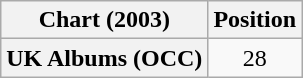<table class="wikitable plainrowheaders" style="text-align:center">
<tr>
<th scope="col">Chart (2003)</th>
<th scope="col">Position</th>
</tr>
<tr>
<th scope="row">UK Albums (OCC)</th>
<td>28</td>
</tr>
</table>
